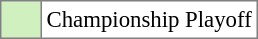<table bgcolor="#f7f8ff" cellpadding="3" cellspacing="0" border="1" style="font-size: 95%; border: gray solid 1px; border-collapse: collapse;text-align:center;">
<tr>
<td style="background: #D0F0C0;" width="20"></td>
<td bgcolor="#ffffff" align="left">Championship Playoff</td>
</tr>
</table>
